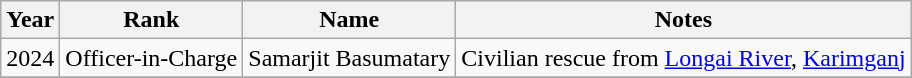<table class="wikitable sortable">
<tr>
<th>Year</th>
<th>Rank</th>
<th>Name</th>
<th>Notes</th>
</tr>
<tr>
<td>2024</td>
<td>Officer-in-Charge</td>
<td>Samarjit Basumatary</td>
<td>Civilian rescue from <a href='#'>Longai River</a>, <a href='#'>Karimganj</a></td>
</tr>
<tr>
</tr>
</table>
